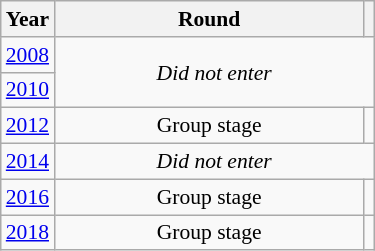<table class="wikitable" style="text-align: center; font-size:90%">
<tr>
<th>Year</th>
<th style="width:200px">Round</th>
<th></th>
</tr>
<tr>
<td><a href='#'>2008</a></td>
<td colspan="2" rowspan="2"><em>Did not enter</em></td>
</tr>
<tr>
<td><a href='#'>2010</a></td>
</tr>
<tr>
<td><a href='#'>2012</a></td>
<td>Group stage</td>
<td></td>
</tr>
<tr>
<td><a href='#'>2014</a></td>
<td colspan="2"><em>Did not enter</em></td>
</tr>
<tr>
<td><a href='#'>2016</a></td>
<td>Group stage</td>
<td></td>
</tr>
<tr>
<td><a href='#'>2018</a></td>
<td>Group stage</td>
<td></td>
</tr>
</table>
